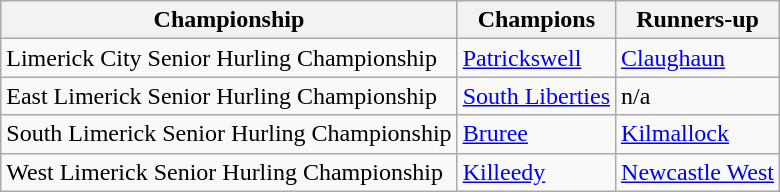<table class=wikitable>
<tr>
<th>Championship</th>
<th>Champions</th>
<th>Runners-up</th>
</tr>
<tr>
<td>Limerick City Senior Hurling Championship</td>
<td><a href='#'>Patrickswell</a></td>
<td><a href='#'>Claughaun</a></td>
</tr>
<tr>
<td>East Limerick Senior Hurling Championship</td>
<td><a href='#'>South Liberties</a></td>
<td>n/a</td>
</tr>
<tr>
<td>South Limerick Senior Hurling Championship</td>
<td><a href='#'>Bruree</a></td>
<td><a href='#'>Kilmallock</a></td>
</tr>
<tr>
<td>West Limerick Senior Hurling Championship</td>
<td><a href='#'>Killeedy</a></td>
<td><a href='#'>Newcastle West</a></td>
</tr>
</table>
